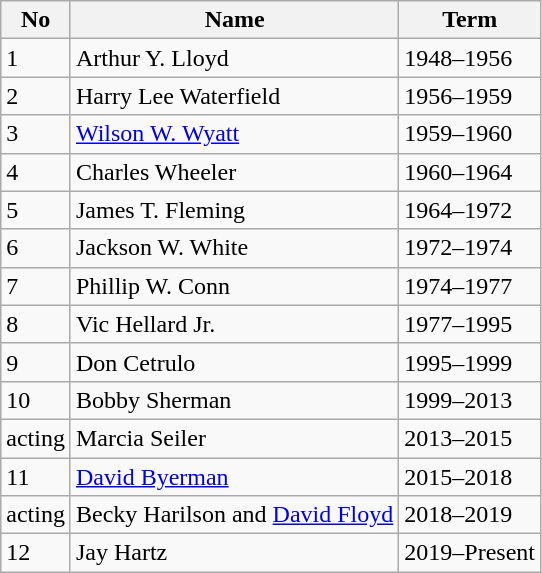<table class="wikitable">
<tr>
<th>No</th>
<th>Name</th>
<th>Term</th>
</tr>
<tr>
<td>1</td>
<td>Arthur Y. Lloyd</td>
<td>1948–1956</td>
</tr>
<tr>
<td>2</td>
<td>Harry Lee Waterfield</td>
<td>1956–1959</td>
</tr>
<tr>
<td>3</td>
<td><a href='#'>Wilson W. Wyatt</a></td>
<td>1959–1960</td>
</tr>
<tr>
<td>4</td>
<td>Charles Wheeler</td>
<td>1960–1964</td>
</tr>
<tr>
<td>5</td>
<td>James T. Fleming</td>
<td>1964–1972</td>
</tr>
<tr>
<td>6</td>
<td>Jackson W. White</td>
<td>1972–1974</td>
</tr>
<tr>
<td>7</td>
<td>Phillip W. Conn</td>
<td>1974–1977</td>
</tr>
<tr>
<td>8</td>
<td>Vic Hellard Jr.</td>
<td>1977–1995</td>
</tr>
<tr>
<td>9</td>
<td>Don Cetrulo</td>
<td>1995–1999</td>
</tr>
<tr>
<td>10</td>
<td>Bobby Sherman</td>
<td>1999–2013</td>
</tr>
<tr>
<td>acting</td>
<td>Marcia Seiler</td>
<td>2013–2015</td>
</tr>
<tr>
<td>11</td>
<td><a href='#'>David Byerman</a></td>
<td>2015–2018</td>
</tr>
<tr>
<td>acting</td>
<td>Becky Harilson and <a href='#'>David Floyd</a></td>
<td>2018–2019</td>
</tr>
<tr>
<td>12</td>
<td>Jay Hartz</td>
<td>2019–Present</td>
</tr>
</table>
